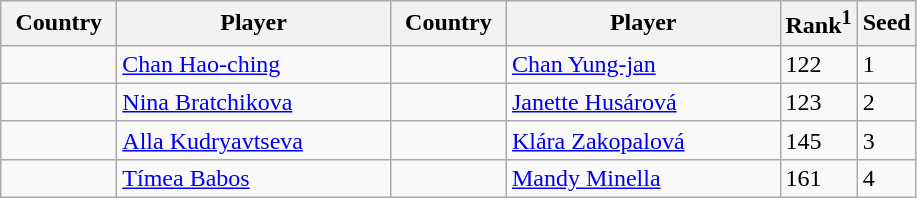<table class="sortable wikitable">
<tr>
<th style="width:70px;">Country</th>
<th style="width:175px;">Player</th>
<th style="width:70px;">Country</th>
<th style="width:175px;">Player</th>
<th>Rank<sup>1</sup></th>
<th>Seed</th>
</tr>
<tr>
<td></td>
<td><a href='#'>Chan Hao-ching</a></td>
<td></td>
<td><a href='#'>Chan Yung-jan</a></td>
<td>122</td>
<td>1</td>
</tr>
<tr>
<td></td>
<td><a href='#'>Nina Bratchikova</a></td>
<td></td>
<td><a href='#'>Janette Husárová</a></td>
<td>123</td>
<td>2</td>
</tr>
<tr>
<td></td>
<td><a href='#'>Alla Kudryavtseva</a></td>
<td></td>
<td><a href='#'>Klára Zakopalová</a></td>
<td>145</td>
<td>3</td>
</tr>
<tr>
<td></td>
<td><a href='#'>Tímea Babos</a></td>
<td></td>
<td><a href='#'>Mandy Minella</a></td>
<td>161</td>
<td>4</td>
</tr>
</table>
